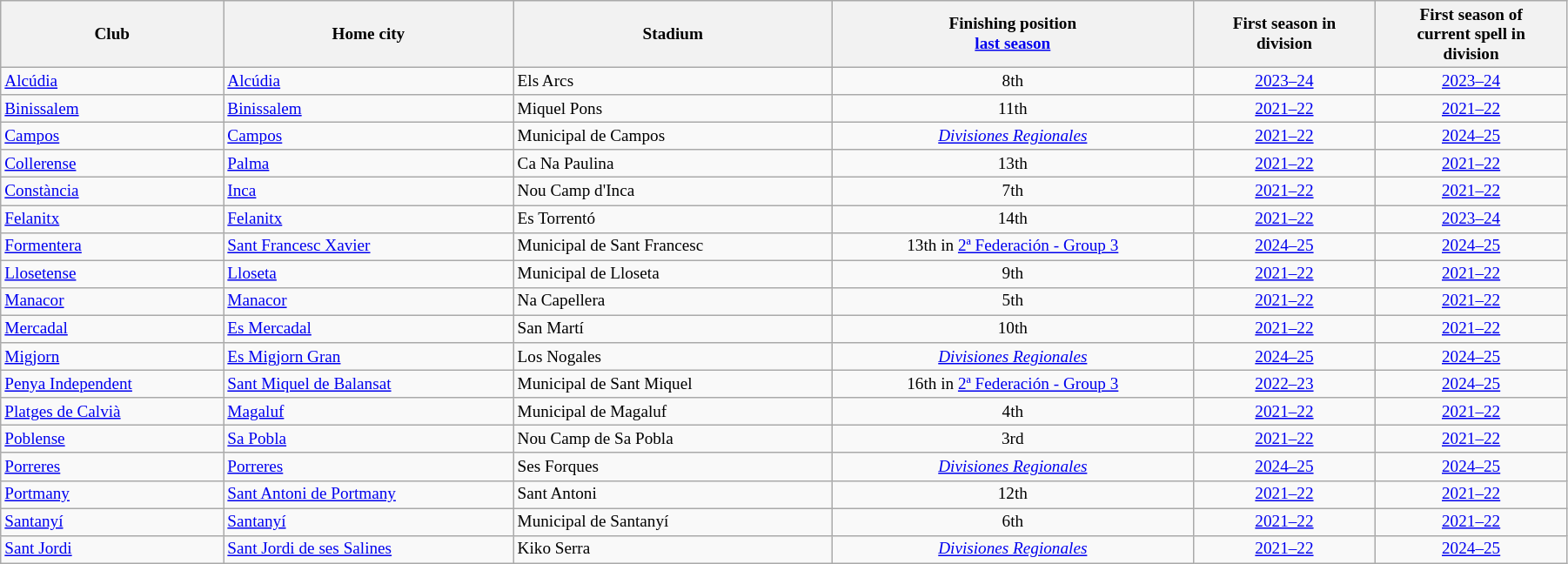<table class="wikitable sortable" width=95% style="font-size:80%">
<tr>
<th>Club</th>
<th>Home city</th>
<th>Stadium</th>
<th>Finishing position<br><a href='#'>last season</a></th>
<th>First season in<br>division</th>
<th>First season of<br>current spell in<br> division</th>
</tr>
<tr>
<td style="text-align:left;"><a href='#'>Alcúdia</a></td>
<td><a href='#'>Alcúdia</a></td>
<td>Els Arcs</td>
<td align=center>8th</td>
<td align=center><a href='#'>2023–24</a></td>
<td align=center><a href='#'>2023–24</a></td>
</tr>
<tr>
<td style="text-align:left;"><a href='#'>Binissalem</a></td>
<td><a href='#'>Binissalem</a></td>
<td>Miquel Pons</td>
<td align=center>11th</td>
<td align=center><a href='#'>2021–22</a></td>
<td align=center><a href='#'>2021–22</a></td>
</tr>
<tr>
<td style="text-align:left;"><a href='#'>Campos</a></td>
<td><a href='#'>Campos</a></td>
<td>Municipal de Campos</td>
<td align=center><em><a href='#'>Divisiones Regionales</a></em></td>
<td align=center><a href='#'>2021–22</a></td>
<td align=center><a href='#'>2024–25</a></td>
</tr>
<tr>
<td style="text-align:left;"><a href='#'>Collerense</a></td>
<td><a href='#'>Palma</a></td>
<td>Ca Na Paulina</td>
<td align=center>13th</td>
<td align=center><a href='#'>2021–22</a></td>
<td align=center><a href='#'>2021–22</a></td>
</tr>
<tr>
<td style="text-align:left;"><a href='#'>Constància</a></td>
<td><a href='#'>Inca</a></td>
<td>Nou Camp d'Inca</td>
<td align=center>7th</td>
<td align=center><a href='#'>2021–22</a></td>
<td align=center><a href='#'>2021–22</a></td>
</tr>
<tr>
<td style="text-align:left;"><a href='#'>Felanitx</a></td>
<td><a href='#'>Felanitx</a></td>
<td>Es Torrentó</td>
<td align=center>14th</td>
<td align=center><a href='#'>2021–22</a></td>
<td align=center><a href='#'>2023–24</a></td>
</tr>
<tr>
<td style="text-align:left;"><a href='#'>Formentera</a></td>
<td><a href='#'>Sant Francesc Xavier</a></td>
<td>Municipal de Sant Francesc</td>
<td align=center>13th in <a href='#'>2ª Federación - Group 3</a></td>
<td align=center><a href='#'>2024–25</a></td>
<td align=center><a href='#'>2024–25</a></td>
</tr>
<tr>
<td style="text-align:left;"><a href='#'>Llosetense</a></td>
<td><a href='#'>Lloseta</a></td>
<td>Municipal de Lloseta</td>
<td align=center>9th</td>
<td align=center><a href='#'>2021–22</a></td>
<td align=center><a href='#'>2021–22</a></td>
</tr>
<tr>
<td style="text-align:left;"><a href='#'>Manacor</a></td>
<td><a href='#'>Manacor</a></td>
<td>Na Capellera</td>
<td align=center>5th</td>
<td align=center><a href='#'>2021–22</a></td>
<td align=center><a href='#'>2021–22</a></td>
</tr>
<tr>
<td style="text-align:left;"><a href='#'>Mercadal</a></td>
<td><a href='#'>Es Mercadal</a></td>
<td>San Martí</td>
<td align=center>10th</td>
<td align=center><a href='#'>2021–22</a></td>
<td align=center><a href='#'>2021–22</a></td>
</tr>
<tr>
<td style="text-align:left;"><a href='#'>Migjorn</a></td>
<td><a href='#'>Es Migjorn Gran</a></td>
<td>Los Nogales</td>
<td align=center><em><a href='#'>Divisiones Regionales</a></em></td>
<td align=center><a href='#'>2024–25</a></td>
<td align=center><a href='#'>2024–25</a></td>
</tr>
<tr>
<td style="text-align:left;"><a href='#'>Penya Independent</a></td>
<td><a href='#'>Sant Miquel de Balansat</a></td>
<td>Municipal de Sant Miquel</td>
<td align=center>16th in <a href='#'>2ª Federación - Group 3</a></td>
<td align=center><a href='#'>2022–23</a></td>
<td align=center><a href='#'>2024–25</a></td>
</tr>
<tr>
<td style="text-align:left;"><a href='#'>Platges de Calvià</a></td>
<td><a href='#'>Magaluf</a></td>
<td>Municipal de Magaluf</td>
<td align=center>4th</td>
<td align=center><a href='#'>2021–22</a></td>
<td align=center><a href='#'>2021–22</a></td>
</tr>
<tr>
<td style="text-align:left;"><a href='#'>Poblense</a></td>
<td><a href='#'>Sa Pobla</a></td>
<td>Nou Camp de Sa Pobla</td>
<td align=center>3rd</td>
<td align=center><a href='#'>2021–22</a></td>
<td align=center><a href='#'>2021–22</a></td>
</tr>
<tr>
<td style="text-align:left;"><a href='#'>Porreres</a></td>
<td><a href='#'>Porreres</a></td>
<td>Ses Forques</td>
<td align=center><em><a href='#'>Divisiones Regionales</a></em></td>
<td align=center><a href='#'>2024–25</a></td>
<td align=center><a href='#'>2024–25</a></td>
</tr>
<tr>
<td style="text-align:left;"><a href='#'>Portmany</a></td>
<td><a href='#'>Sant Antoni de Portmany</a></td>
<td>Sant Antoni</td>
<td align=center>12th</td>
<td align=center><a href='#'>2021–22</a></td>
<td align=center><a href='#'>2021–22</a></td>
</tr>
<tr>
<td style="text-align:left;"><a href='#'>Santanyí</a></td>
<td><a href='#'>Santanyí</a></td>
<td>Municipal de Santanyí</td>
<td align=center>6th</td>
<td align=center><a href='#'>2021–22</a></td>
<td align=center><a href='#'>2021–22</a></td>
</tr>
<tr>
<td style="text-align:left;"><a href='#'>Sant Jordi</a></td>
<td><a href='#'>Sant Jordi de ses Salines</a></td>
<td>Kiko Serra</td>
<td align=center><em><a href='#'>Divisiones Regionales</a></em></td>
<td align=center><a href='#'>2021–22</a></td>
<td align=center><a href='#'>2024–25</a></td>
</tr>
</table>
